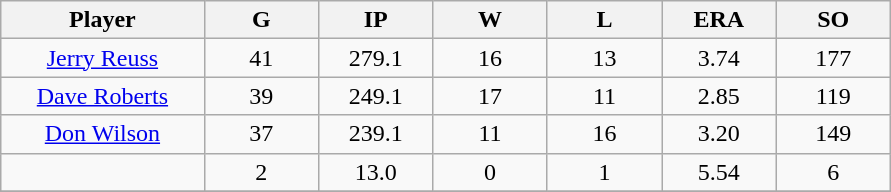<table class="wikitable sortable">
<tr>
<th bgcolor="#DDDDFF" width="16%">Player</th>
<th bgcolor="#DDDDFF" width="9%">G</th>
<th bgcolor="#DDDDFF" width="9%">IP</th>
<th bgcolor="#DDDDFF" width="9%">W</th>
<th bgcolor="#DDDDFF" width="9%">L</th>
<th bgcolor="#DDDDFF" width="9%">ERA</th>
<th bgcolor="#DDDDFF" width="9%">SO</th>
</tr>
<tr align="center">
<td><a href='#'>Jerry Reuss</a></td>
<td>41</td>
<td>279.1</td>
<td>16</td>
<td>13</td>
<td>3.74</td>
<td>177</td>
</tr>
<tr align=center>
<td><a href='#'>Dave Roberts</a></td>
<td>39</td>
<td>249.1</td>
<td>17</td>
<td>11</td>
<td>2.85</td>
<td>119</td>
</tr>
<tr align=center>
<td><a href='#'>Don Wilson</a></td>
<td>37</td>
<td>239.1</td>
<td>11</td>
<td>16</td>
<td>3.20</td>
<td>149</td>
</tr>
<tr align=center>
<td></td>
<td>2</td>
<td>13.0</td>
<td>0</td>
<td>1</td>
<td>5.54</td>
<td>6</td>
</tr>
<tr align="center">
</tr>
</table>
